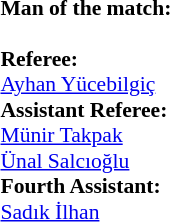<table width=100% style="font-size: 90%">
<tr>
<td><br><strong>Man of the match:</strong>
<br> 
<br><strong>Referee:</strong>
<br>  <a href='#'>Ayhan Yücebilgiç</a>
<br> <strong>Assistant Referee:</strong>
<br> <a href='#'>Münir Takpak</a>
<br> <a href='#'>Ünal Salcıoğlu</a>
<br><strong>Fourth Assistant:</strong>
<br> <a href='#'>Sadık İlhan</a></td>
</tr>
</table>
